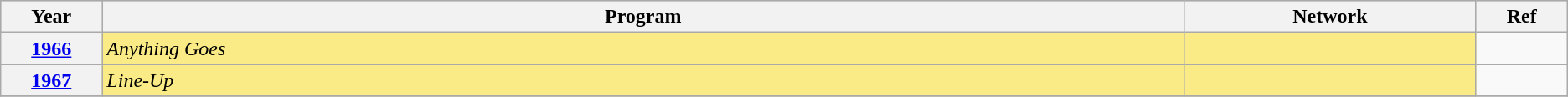<table class="wikitable sortable">
<tr style="background:#bebebe;">
<th scope="col" style="width:1%;">Year</th>
<th scope="col" style="width:16%;">Program</th>
<th scope="col" style="width:4%;">Network</th>
<th scope="col" style="width:1%;" class="unsortable">Ref</th>
</tr>
<tr>
<th scope="row" style="text-align:center"><a href='#'>1966</a></th>
<td style="background:#FAEB86"><em>Anything Goes</em></td>
<td style="background:#FAEB86"></td>
<td></td>
</tr>
<tr>
<th scope="row" style="text-align:center"><a href='#'>1967</a></th>
<td style="background:#FAEB86"><em>Line-Up</em></td>
<td style="background:#FAEB86"></td>
<td></td>
</tr>
<tr>
</tr>
</table>
